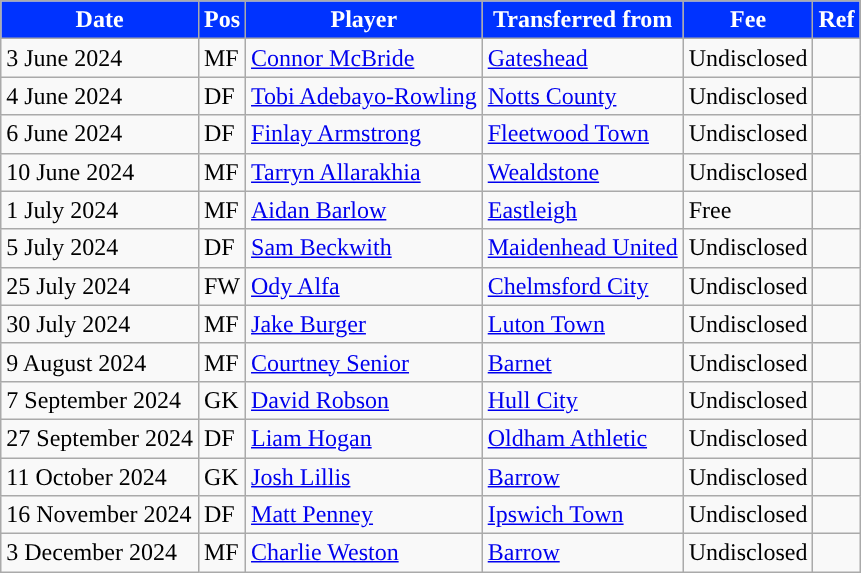<table class="wikitable plainrowheaders sortable">
<tr>
<th style="background:#03f;color:#fff;">Date</th>
<th style="background:#03f;color:#fff;">Pos</th>
<th style="background:#03f;color:#fff;">Player</th>
<th style="background:#03f;color:#fff;">Transferred from</th>
<th style="background:#03f;color:#fff;">Fee</th>
<th style="background:#03f;color:#fff;">Ref</th>
</tr>
<tr>
<td>3 June 2024</td>
<td>MF</td>
<td> <a href='#'>Connor McBride</a></td>
<td> <a href='#'>Gateshead</a></td>
<td>Undisclosed</td>
<td></td>
</tr>
<tr>
<td>4 June 2024</td>
<td>DF</td>
<td> <a href='#'>Tobi Adebayo-Rowling</a></td>
<td> <a href='#'>Notts County</a></td>
<td>Undisclosed</td>
<td></td>
</tr>
<tr>
<td>6 June 2024</td>
<td>DF</td>
<td> <a href='#'>Finlay Armstrong</a></td>
<td> <a href='#'>Fleetwood Town</a></td>
<td>Undisclosed</td>
<td></td>
</tr>
<tr>
<td>10 June 2024</td>
<td>MF</td>
<td> <a href='#'>Tarryn Allarakhia</a></td>
<td> <a href='#'>Wealdstone</a></td>
<td>Undisclosed</td>
<td></td>
</tr>
<tr>
<td>1 July 2024</td>
<td>MF</td>
<td> <a href='#'>Aidan Barlow</a></td>
<td> <a href='#'>Eastleigh</a></td>
<td>Free</td>
<td></td>
</tr>
<tr>
<td>5 July 2024</td>
<td>DF</td>
<td> <a href='#'>Sam Beckwith</a></td>
<td> <a href='#'>Maidenhead United</a></td>
<td>Undisclosed</td>
<td></td>
</tr>
<tr>
<td>25 July 2024</td>
<td>FW</td>
<td> <a href='#'>Ody Alfa</a></td>
<td> <a href='#'>Chelmsford City</a></td>
<td>Undisclosed</td>
<td></td>
</tr>
<tr>
<td>30 July 2024</td>
<td>MF</td>
<td> <a href='#'>Jake Burger</a></td>
<td> <a href='#'>Luton Town</a></td>
<td>Undisclosed</td>
<td></td>
</tr>
<tr>
<td>9 August 2024</td>
<td>MF</td>
<td> <a href='#'>Courtney Senior</a></td>
<td> <a href='#'>Barnet</a></td>
<td>Undisclosed</td>
<td></td>
</tr>
<tr>
<td>7 September 2024</td>
<td>GK</td>
<td> <a href='#'>David Robson</a></td>
<td> <a href='#'>Hull City</a></td>
<td>Undisclosed</td>
<td></td>
</tr>
<tr>
<td>27 September 2024</td>
<td>DF</td>
<td> <a href='#'>Liam Hogan</a></td>
<td> <a href='#'>Oldham Athletic</a></td>
<td>Undisclosed</td>
<td></td>
</tr>
<tr>
<td>11 October 2024</td>
<td>GK</td>
<td> <a href='#'>Josh Lillis</a></td>
<td> <a href='#'>Barrow</a></td>
<td>Undisclosed</td>
<td></td>
</tr>
<tr>
<td>16 November 2024</td>
<td>DF</td>
<td> <a href='#'>Matt Penney</a></td>
<td> <a href='#'>Ipswich Town</a></td>
<td>Undisclosed</td>
<td></td>
</tr>
<tr>
<td>3 December 2024</td>
<td>MF</td>
<td> <a href='#'>Charlie Weston</a></td>
<td> <a href='#'>Barrow</a></td>
<td>Undisclosed</td>
<td></td>
</tr>
</table>
